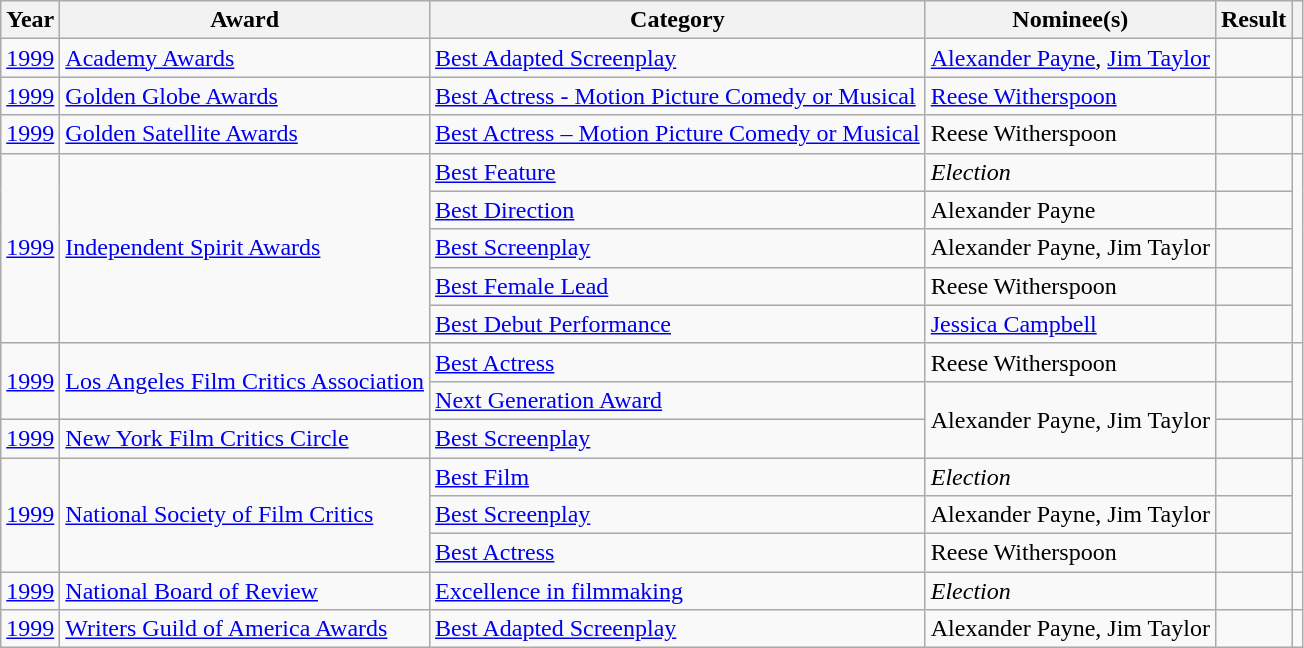<table class="wikitable sortable plainrowheaders">
<tr>
<th>Year</th>
<th>Award</th>
<th>Category</th>
<th>Nominee(s)</th>
<th>Result</th>
<th></th>
</tr>
<tr>
<td><a href='#'>1999</a></td>
<td><a href='#'>Academy Awards</a></td>
<td><a href='#'>Best Adapted Screenplay</a></td>
<td><a href='#'>Alexander Payne</a>, <a href='#'>Jim Taylor</a></td>
<td></td>
<td align="center"></td>
</tr>
<tr>
<td><a href='#'>1999</a></td>
<td><a href='#'>Golden Globe Awards</a></td>
<td><a href='#'>Best Actress - Motion Picture Comedy or Musical</a></td>
<td><a href='#'>Reese Witherspoon</a></td>
<td></td>
<td align="center"></td>
</tr>
<tr>
<td><a href='#'>1999</a></td>
<td><a href='#'>Golden Satellite Awards</a></td>
<td><a href='#'>Best Actress – Motion Picture Comedy or Musical</a></td>
<td>Reese Witherspoon</td>
<td></td>
<td align="center"></td>
</tr>
<tr>
<td rowspan=5><a href='#'>1999</a></td>
<td rowspan=5><a href='#'>Independent Spirit Awards</a></td>
<td><a href='#'>Best Feature</a></td>
<td><em>Election</em></td>
<td></td>
<td rowspan=5 align="center"></td>
</tr>
<tr>
<td><a href='#'>Best Direction</a></td>
<td>Alexander Payne</td>
<td></td>
</tr>
<tr>
<td><a href='#'>Best Screenplay</a></td>
<td>Alexander Payne, Jim Taylor</td>
<td></td>
</tr>
<tr>
<td><a href='#'>Best Female Lead</a></td>
<td>Reese Witherspoon</td>
<td></td>
</tr>
<tr>
<td><a href='#'>Best Debut Performance</a></td>
<td><a href='#'>Jessica Campbell</a></td>
<td></td>
</tr>
<tr>
<td rowspan=2><a href='#'>1999</a></td>
<td rowspan=2><a href='#'>Los Angeles Film Critics Association</a></td>
<td><a href='#'>Best Actress</a></td>
<td>Reese Witherspoon</td>
<td></td>
<td rowspan="2" align="center"></td>
</tr>
<tr>
<td><a href='#'>Next Generation Award</a></td>
<td rowspan=2>Alexander Payne, Jim Taylor</td>
<td></td>
</tr>
<tr>
<td><a href='#'>1999</a></td>
<td><a href='#'>New York Film Critics Circle</a></td>
<td><a href='#'>Best Screenplay</a></td>
<td></td>
<td align="center"></td>
</tr>
<tr>
<td rowspan=3><a href='#'>1999</a></td>
<td rowspan=3><a href='#'>National Society of Film Critics</a></td>
<td><a href='#'>Best Film</a></td>
<td><em>Election</em></td>
<td></td>
<td rowspan="3" align="center"></td>
</tr>
<tr>
<td><a href='#'>Best Screenplay</a></td>
<td>Alexander Payne, Jim Taylor</td>
<td></td>
</tr>
<tr>
<td><a href='#'>Best Actress</a></td>
<td>Reese Witherspoon</td>
<td></td>
</tr>
<tr>
<td><a href='#'>1999</a></td>
<td><a href='#'>National Board of Review</a></td>
<td><a href='#'>Excellence in filmmaking</a></td>
<td><em>Election</em></td>
<td></td>
<td align="center"></td>
</tr>
<tr>
<td><a href='#'>1999</a></td>
<td><a href='#'>Writers Guild of America Awards</a></td>
<td><a href='#'>Best Adapted Screenplay</a></td>
<td>Alexander Payne, Jim Taylor</td>
<td></td>
<td align="center"></td>
</tr>
</table>
